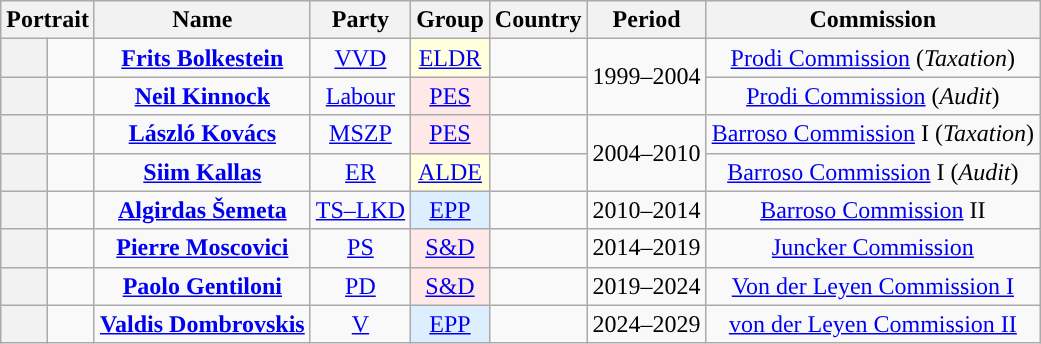<table class="wikitable" style="text-align:center; border:1px #AAAAFF solid">
<tr>
<th colspan=2>Portrait</th>
<th>Name</th>
<th>Party</th>
<th>Group</th>
<th>Country</th>
<th>Period</th>
<th>Commission</th>
</tr>
<tr>
<th style="background:"></th>
<td></td>
<td><strong><a href='#'>Frits Bolkestein</a></strong></td>
<td><a href='#'>VVD</a></td>
<td bgcolor=#ffffdd><a href='#'>ELDR</a></td>
<td></td>
<td rowspan=2>1999–2004</td>
<td><a href='#'>Prodi Commission</a> (<em>Taxation</em>)</td>
</tr>
<tr>
<th style="background:"></th>
<td></td>
<td><strong><a href='#'>Neil Kinnock</a></strong></td>
<td><a href='#'>Labour</a></td>
<td bgcolor=#ffe8e8><a href='#'>PES</a></td>
<td></td>
<td><a href='#'>Prodi Commission</a> (<em>Audit</em>)</td>
</tr>
<tr>
<th style="background:"></th>
<td></td>
<td><strong><a href='#'>László Kovács</a></strong></td>
<td><a href='#'>MSZP</a></td>
<td bgcolor=#ffe8e8><a href='#'>PES</a></td>
<td></td>
<td rowspan=2>2004–2010</td>
<td><a href='#'>Barroso Commission</a> I (<em>Taxation</em>)</td>
</tr>
<tr>
<th style="background:"></th>
<td></td>
<td><strong><a href='#'>Siim Kallas</a></strong></td>
<td><a href='#'>ER</a></td>
<td bgcolor=#ffffdd><a href='#'>ALDE</a></td>
<td></td>
<td><a href='#'>Barroso Commission</a> I (<em>Audit</em>)</td>
</tr>
<tr>
<th style="background:"></th>
<td></td>
<td><strong><a href='#'>Algirdas Šemeta</a></strong></td>
<td><a href='#'>TS–LKD</a></td>
<td bgcolor=#ddeeff><a href='#'>EPP</a></td>
<td></td>
<td>2010–2014</td>
<td><a href='#'>Barroso Commission</a> II</td>
</tr>
<tr>
<th style="background:"></th>
<td></td>
<td><strong><a href='#'>Pierre Moscovici</a></strong></td>
<td><a href='#'>PS</a></td>
<td bgcolor=#ffe8e8><a href='#'>S&D</a></td>
<td></td>
<td>2014–2019</td>
<td><a href='#'>Juncker Commission</a></td>
</tr>
<tr>
<th style="background:"></th>
<td></td>
<td><strong><a href='#'>Paolo Gentiloni</a></strong></td>
<td><a href='#'>PD</a></td>
<td bgcolor=#ffe8e8><a href='#'>S&D</a></td>
<td></td>
<td>2019–2024</td>
<td><a href='#'>Von der Leyen Commission I</a></td>
</tr>
<tr>
<th style="background:"></th>
<td></td>
<td><strong><a href='#'>Valdis Dombrovskis</a></strong></td>
<td><a href='#'>V</a></td>
<td bgcolor=#ddeeff><a href='#'>EPP</a></td>
<td></td>
<td>2024–2029</td>
<td><a href='#'>von der Leyen Commission II</a></td>
</tr>
</table>
